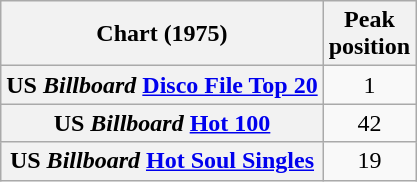<table class="wikitable sortable plainrowheaders">
<tr>
<th scope="col">Chart (1975)</th>
<th scope="col">Peak<br>position</th>
</tr>
<tr>
<th scope="row">US <em>Billboard</em> <a href='#'>Disco File Top 20</a></th>
<td style="text-align:center;">1</td>
</tr>
<tr>
<th scope="row">US <em>Billboard</em> <a href='#'>Hot 100</a></th>
<td style="text-align:center;">42</td>
</tr>
<tr>
<th scope="row">US <em>Billboard</em> <a href='#'>Hot Soul Singles</a></th>
<td style="text-align:center;">19</td>
</tr>
</table>
